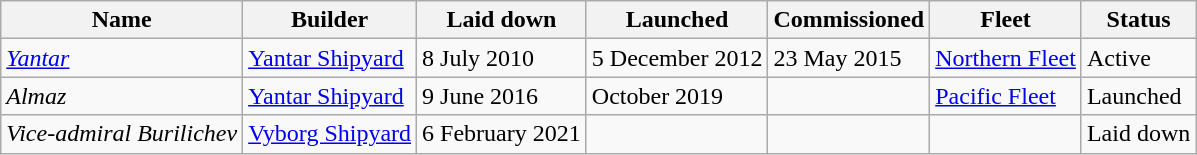<table class="wikitable">
<tr>
<th>Name</th>
<th>Builder</th>
<th>Laid down</th>
<th>Launched</th>
<th>Commissioned</th>
<th>Fleet</th>
<th>Status</th>
</tr>
<tr>
<td><a href='#'><em>Yantar</em></a></td>
<td><a href='#'>Yantar Shipyard</a></td>
<td>8 July 2010</td>
<td>5 December 2012</td>
<td>23 May 2015</td>
<td><a href='#'>Northern Fleet</a></td>
<td>Active</td>
</tr>
<tr>
<td><em>Almaz</em></td>
<td><a href='#'>Yantar Shipyard</a></td>
<td>9 June 2016</td>
<td>October 2019</td>
<td></td>
<td><a href='#'>Pacific Fleet</a></td>
<td>Launched</td>
</tr>
<tr>
<td><em>Vice-admiral Burilichev</em></td>
<td><a href='#'>Vyborg Shipyard</a></td>
<td>6 February 2021</td>
<td></td>
<td></td>
<td></td>
<td>Laid down</td>
</tr>
</table>
